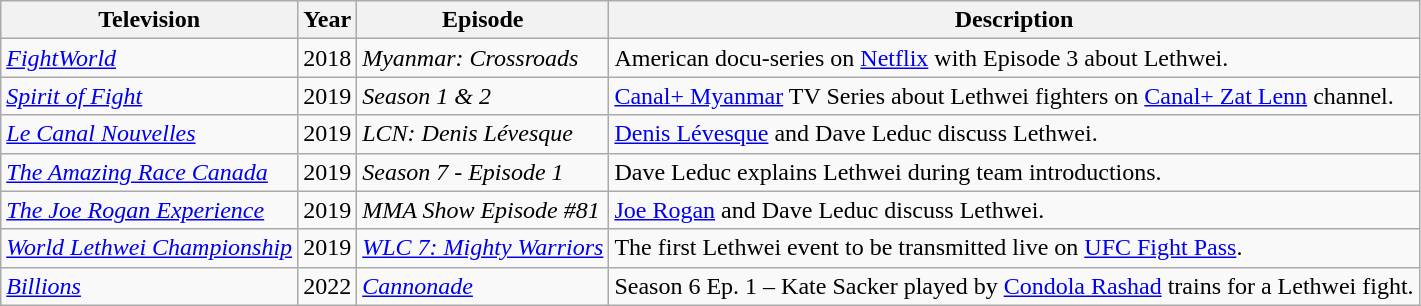<table class="wikitable sortable">
<tr>
<th>Television</th>
<th>Year</th>
<th>Episode</th>
<th>Description</th>
</tr>
<tr>
<td><em><a href='#'>FightWorld</a></em></td>
<td align=center>2018</td>
<td><em>Myanmar: Crossroads</em></td>
<td>American docu-series on <a href='#'>Netflix</a> with Episode 3 about Lethwei.</td>
</tr>
<tr>
<td><em><a href='#'>Spirit of Fight</a></em></td>
<td align=center>2019</td>
<td><em>Season 1 & 2</em></td>
<td><a href='#'>Canal+ Myanmar</a> TV Series about Lethwei fighters on <a href='#'>Canal+ Zat Lenn</a> channel.</td>
</tr>
<tr>
<td><em><a href='#'>Le Canal Nouvelles</a></em></td>
<td align=center>2019</td>
<td><em>LCN: Denis Lévesque</em></td>
<td><a href='#'>Denis Lévesque</a> and Dave Leduc discuss Lethwei.</td>
</tr>
<tr>
<td><em><a href='#'>The Amazing Race Canada</a></em></td>
<td align=center>2019</td>
<td><em>Season 7 - Episode 1</em></td>
<td>Dave Leduc explains Lethwei during team introductions.</td>
</tr>
<tr>
<td><em><a href='#'>The Joe Rogan Experience</a></em></td>
<td align=center>2019</td>
<td><em>MMA Show Episode #81</em></td>
<td><a href='#'>Joe Rogan</a> and Dave Leduc discuss Lethwei.</td>
</tr>
<tr>
<td><em><a href='#'>World Lethwei Championship</a></em></td>
<td align=center>2019</td>
<td><em><a href='#'>WLC 7: Mighty Warriors</a></em></td>
<td>The first Lethwei event to be transmitted live on <a href='#'>UFC Fight Pass</a>.</td>
</tr>
<tr>
<td><em><a href='#'>Billions</a></em></td>
<td align=center>2022</td>
<td><em><a href='#'>Cannonade</a></em></td>
<td>Season 6 Ep. 1 – Kate Sacker played by <a href='#'>Condola Rashad</a> trains for a Lethwei fight.</td>
</tr>
</table>
